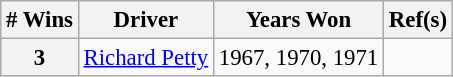<table class="wikitable" style="font-size: 95%;">
<tr>
<th># Wins</th>
<th>Driver</th>
<th>Years Won</th>
<th>Ref(s)</th>
</tr>
<tr>
<th>3</th>
<td><a href='#'>Richard Petty</a></td>
<td>1967, 1970, 1971</td>
<td></td>
</tr>
</table>
